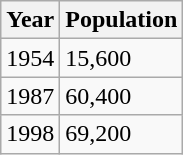<table class=wikitable>
<tr>
<th>Year</th>
<th>Population</th>
</tr>
<tr>
<td>1954</td>
<td>15,600</td>
</tr>
<tr>
<td>1987</td>
<td>60,400</td>
</tr>
<tr>
<td>1998</td>
<td>69,200</td>
</tr>
</table>
